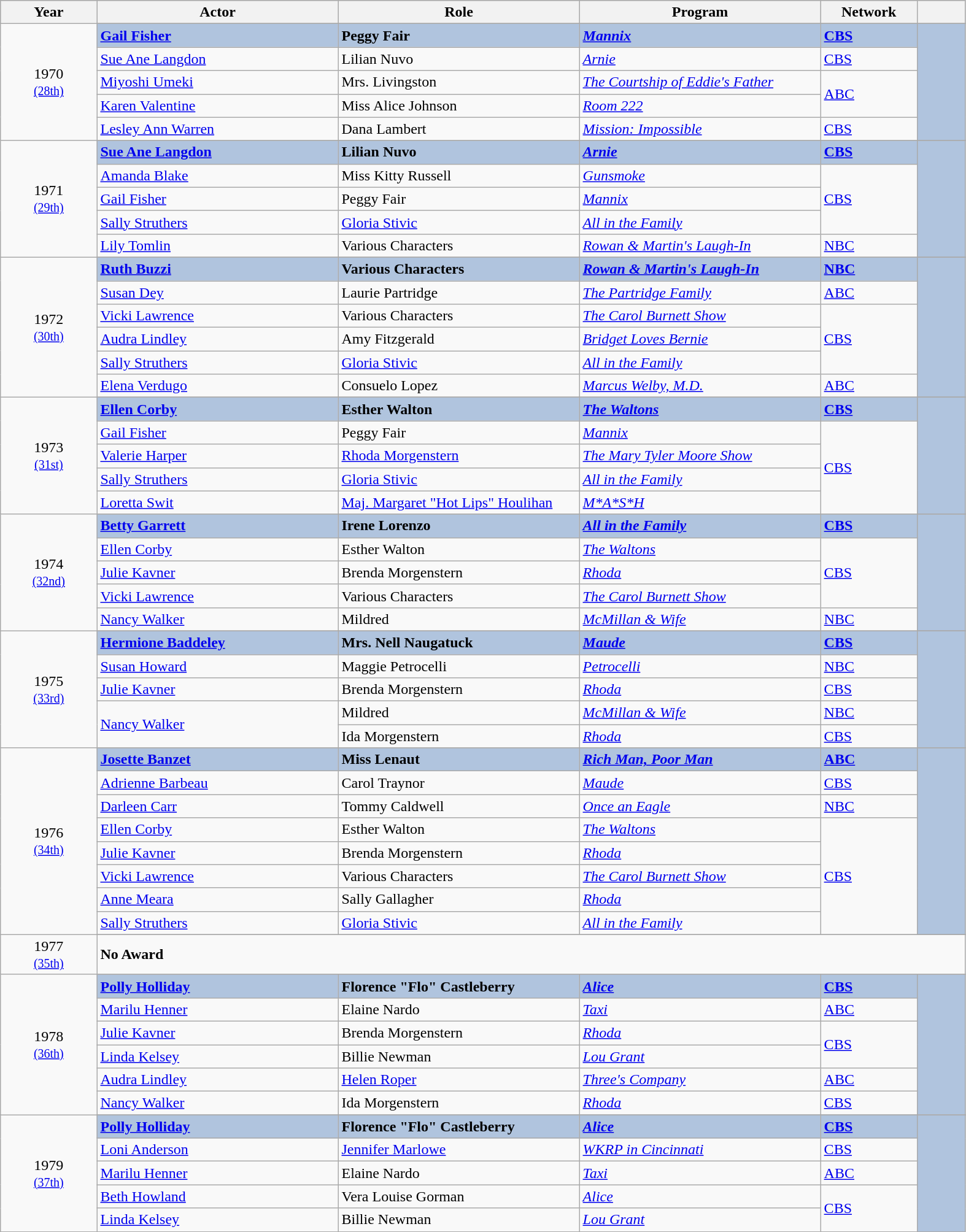<table class="wikitable" style="width:83%; text-align:left">
<tr style="background:#bebebe;">
<th style="width:10%;">Year</th>
<th style="width:25%;">Actor</th>
<th style="width:25%;">Role</th>
<th style="width:25%;">Program</th>
<th style="width:10%;">Network</th>
<th style="width:5%;"></th>
</tr>
<tr>
<td rowspan="6" style="text-align:center;">1970 <br><small><a href='#'>(28th)</a></small></td>
</tr>
<tr style="background:#B0C4DE;">
<td><strong><a href='#'>Gail Fisher</a> </strong></td>
<td><strong>Peggy Fair</strong></td>
<td><strong><em><a href='#'>Mannix</a></em></strong></td>
<td><strong><a href='#'>CBS</a></strong></td>
<td rowspan="5"></td>
</tr>
<tr>
<td><a href='#'>Sue Ane Langdon</a></td>
<td>Lilian Nuvo</td>
<td><em><a href='#'>Arnie</a></em></td>
<td><a href='#'>CBS</a></td>
</tr>
<tr>
<td><a href='#'>Miyoshi Umeki</a></td>
<td>Mrs. Livingston</td>
<td><em><a href='#'>The Courtship of Eddie's Father</a></em></td>
<td rowspan="2"><a href='#'>ABC</a></td>
</tr>
<tr>
<td><a href='#'>Karen Valentine</a></td>
<td>Miss Alice Johnson</td>
<td><em><a href='#'>Room 222</a></em></td>
</tr>
<tr>
<td><a href='#'>Lesley Ann Warren</a></td>
<td>Dana Lambert</td>
<td><em><a href='#'>Mission: Impossible</a></em></td>
<td><a href='#'>CBS</a></td>
</tr>
<tr>
<td rowspan="6" style="text-align:center;">1971 <br><small><a href='#'>(29th)</a></small></td>
</tr>
<tr style="background:#B0C4DE;">
<td><strong><a href='#'>Sue Ane Langdon</a> </strong></td>
<td><strong>Lilian Nuvo</strong></td>
<td><strong><em><a href='#'>Arnie</a></em></strong></td>
<td><strong><a href='#'>CBS</a></strong></td>
<td rowspan="5"></td>
</tr>
<tr>
<td><a href='#'>Amanda Blake</a></td>
<td>Miss Kitty Russell</td>
<td><em><a href='#'>Gunsmoke</a></em></td>
<td rowspan="3"><a href='#'>CBS</a></td>
</tr>
<tr>
<td><a href='#'>Gail Fisher</a></td>
<td>Peggy Fair</td>
<td><em><a href='#'>Mannix</a></em></td>
</tr>
<tr>
<td><a href='#'>Sally Struthers</a></td>
<td><a href='#'>Gloria Stivic</a></td>
<td><em><a href='#'>All in the Family</a></em></td>
</tr>
<tr>
<td><a href='#'>Lily Tomlin</a></td>
<td>Various Characters</td>
<td><em><a href='#'>Rowan & Martin's Laugh-In</a></em></td>
<td><a href='#'>NBC</a></td>
</tr>
<tr>
<td rowspan="7" style="text-align:center;">1972 <br><small><a href='#'>(30th)</a></small></td>
</tr>
<tr style="background:#B0C4DE;">
<td><strong><a href='#'>Ruth Buzzi</a> </strong></td>
<td><strong>Various Characters</strong></td>
<td><strong><em><a href='#'>Rowan & Martin's Laugh-In</a></em></strong></td>
<td><strong><a href='#'>NBC</a></strong></td>
<td rowspan="6"></td>
</tr>
<tr>
<td><a href='#'>Susan Dey</a></td>
<td>Laurie Partridge</td>
<td><em><a href='#'>The Partridge Family</a></em></td>
<td><a href='#'>ABC</a></td>
</tr>
<tr>
<td><a href='#'>Vicki Lawrence</a></td>
<td>Various Characters</td>
<td><em><a href='#'>The Carol Burnett Show</a></em></td>
<td rowspan="3"><a href='#'>CBS</a></td>
</tr>
<tr>
<td><a href='#'>Audra Lindley</a></td>
<td>Amy Fitzgerald</td>
<td><em><a href='#'>Bridget Loves Bernie</a></em></td>
</tr>
<tr>
<td><a href='#'>Sally Struthers</a></td>
<td><a href='#'>Gloria Stivic</a></td>
<td><em><a href='#'>All in the Family</a></em></td>
</tr>
<tr>
<td><a href='#'>Elena Verdugo</a></td>
<td>Consuelo Lopez</td>
<td><em><a href='#'>Marcus Welby, M.D.</a></em></td>
<td><a href='#'>ABC</a></td>
</tr>
<tr>
<td rowspan="6" style="text-align:center;">1973 <br><small><a href='#'>(31st)</a></small></td>
</tr>
<tr style="background:#B0C4DE;">
<td><strong><a href='#'>Ellen Corby</a> </strong></td>
<td><strong>Esther Walton</strong></td>
<td><strong><em><a href='#'>The Waltons</a></em></strong></td>
<td><strong><a href='#'>CBS</a></strong></td>
<td rowspan="5"></td>
</tr>
<tr>
<td><a href='#'>Gail Fisher</a></td>
<td>Peggy Fair</td>
<td><em><a href='#'>Mannix</a></em></td>
<td rowspan="4"><a href='#'>CBS</a></td>
</tr>
<tr>
<td><a href='#'>Valerie Harper</a></td>
<td><a href='#'>Rhoda Morgenstern</a></td>
<td><em><a href='#'>The Mary Tyler Moore Show</a></em></td>
</tr>
<tr>
<td><a href='#'>Sally Struthers</a></td>
<td><a href='#'>Gloria Stivic</a></td>
<td><em><a href='#'>All in the Family</a></em></td>
</tr>
<tr>
<td><a href='#'>Loretta Swit</a></td>
<td><a href='#'>Maj. Margaret "Hot Lips" Houlihan</a></td>
<td><em><a href='#'>M*A*S*H</a></em></td>
</tr>
<tr>
<td rowspan="6" style="text-align:center;">1974 <br><small><a href='#'>(32nd)</a></small></td>
</tr>
<tr style="background:#B0C4DE;">
<td><strong><a href='#'>Betty Garrett</a> </strong></td>
<td><strong>Irene Lorenzo</strong></td>
<td><strong><em><a href='#'>All in the Family</a></em></strong></td>
<td><strong><a href='#'>CBS</a></strong></td>
<td rowspan="5"></td>
</tr>
<tr>
<td><a href='#'>Ellen Corby</a></td>
<td>Esther Walton</td>
<td><em><a href='#'>The Waltons</a></em></td>
<td rowspan="3"><a href='#'>CBS</a></td>
</tr>
<tr>
<td><a href='#'>Julie Kavner</a></td>
<td>Brenda Morgenstern</td>
<td><em><a href='#'>Rhoda</a></em></td>
</tr>
<tr>
<td><a href='#'>Vicki Lawrence</a></td>
<td>Various Characters</td>
<td><em><a href='#'>The Carol Burnett Show</a></em></td>
</tr>
<tr>
<td><a href='#'>Nancy Walker</a></td>
<td>Mildred</td>
<td><em><a href='#'>McMillan & Wife</a></em></td>
<td><a href='#'>NBC</a></td>
</tr>
<tr>
<td rowspan="6" style="text-align:center;">1975 <br><small><a href='#'>(33rd)</a></small></td>
</tr>
<tr style="background:#B0C4DE;">
<td><strong><a href='#'>Hermione Baddeley</a> </strong></td>
<td><strong>Mrs. Nell Naugatuck</strong></td>
<td><strong><em><a href='#'>Maude</a></em></strong></td>
<td><strong><a href='#'>CBS</a></strong></td>
<td rowspan="5"></td>
</tr>
<tr>
<td><a href='#'>Susan Howard</a></td>
<td>Maggie Petrocelli</td>
<td><em><a href='#'>Petrocelli</a></em></td>
<td><a href='#'>NBC</a></td>
</tr>
<tr>
<td><a href='#'>Julie Kavner</a></td>
<td>Brenda Morgenstern</td>
<td><em><a href='#'>Rhoda</a></em></td>
<td><a href='#'>CBS</a></td>
</tr>
<tr>
<td rowspan="2"><a href='#'>Nancy Walker</a></td>
<td>Mildred</td>
<td><em><a href='#'>McMillan & Wife</a></em></td>
<td><a href='#'>NBC</a></td>
</tr>
<tr>
<td>Ida Morgenstern</td>
<td><em><a href='#'>Rhoda</a></em></td>
<td><a href='#'>CBS</a></td>
</tr>
<tr>
<td rowspan="9" style="text-align:center;">1976 <br><small><a href='#'>(34th)</a></small></td>
</tr>
<tr style="background:#B0C4DE;">
<td><strong><a href='#'>Josette Banzet</a> </strong></td>
<td><strong>Miss Lenaut</strong></td>
<td><strong><em><a href='#'>Rich Man, Poor Man</a></em></strong></td>
<td><strong><a href='#'>ABC</a></strong></td>
<td rowspan="8"></td>
</tr>
<tr>
<td><a href='#'>Adrienne Barbeau</a></td>
<td>Carol Traynor</td>
<td><em><a href='#'>Maude</a></em></td>
<td><a href='#'>CBS</a></td>
</tr>
<tr>
<td><a href='#'>Darleen Carr</a></td>
<td>Tommy Caldwell</td>
<td><em><a href='#'>Once an Eagle</a></em></td>
<td><a href='#'>NBC</a></td>
</tr>
<tr>
<td><a href='#'>Ellen Corby</a></td>
<td>Esther Walton</td>
<td><em><a href='#'>The Waltons</a></em></td>
<td rowspan="5"><a href='#'>CBS</a></td>
</tr>
<tr>
<td><a href='#'>Julie Kavner</a></td>
<td>Brenda Morgenstern</td>
<td><em><a href='#'>Rhoda</a></em></td>
</tr>
<tr>
<td><a href='#'>Vicki Lawrence</a></td>
<td>Various Characters</td>
<td><em><a href='#'>The Carol Burnett Show</a></em></td>
</tr>
<tr>
<td><a href='#'>Anne Meara</a></td>
<td>Sally Gallagher</td>
<td><em><a href='#'>Rhoda</a></em></td>
</tr>
<tr>
<td><a href='#'>Sally Struthers</a></td>
<td><a href='#'>Gloria Stivic</a></td>
<td><em><a href='#'>All in the Family</a></em></td>
</tr>
<tr>
<td rowspan="2" style="text-align:center;">1977 <br><small><a href='#'>(35th)</a></small></td>
</tr>
<tr>
<td colspan="5"><strong>No Award</strong></td>
</tr>
<tr>
<td rowspan="7" style="text-align:center;">1978 <br><small><a href='#'>(36th)</a></small></td>
</tr>
<tr style="background:#B0C4DE;">
<td><strong><a href='#'>Polly Holliday</a> </strong></td>
<td><strong>Florence "Flo" Castleberry</strong></td>
<td><strong><em><a href='#'>Alice</a></em></strong></td>
<td><strong><a href='#'>CBS</a></strong></td>
<td rowspan="6"></td>
</tr>
<tr>
<td><a href='#'>Marilu Henner</a></td>
<td>Elaine Nardo</td>
<td><em><a href='#'>Taxi</a></em></td>
<td><a href='#'>ABC</a></td>
</tr>
<tr>
<td><a href='#'>Julie Kavner</a></td>
<td>Brenda Morgenstern</td>
<td><em><a href='#'>Rhoda</a></em></td>
<td rowspan="2"><a href='#'>CBS</a></td>
</tr>
<tr>
<td><a href='#'>Linda Kelsey</a></td>
<td>Billie Newman</td>
<td><em><a href='#'>Lou Grant</a></em></td>
</tr>
<tr>
<td><a href='#'>Audra Lindley</a></td>
<td><a href='#'>Helen Roper</a></td>
<td><em><a href='#'>Three's Company</a></em></td>
<td><a href='#'>ABC</a></td>
</tr>
<tr>
<td><a href='#'>Nancy Walker</a></td>
<td>Ida Morgenstern</td>
<td><em><a href='#'>Rhoda</a></em></td>
<td><a href='#'>CBS</a></td>
</tr>
<tr>
<td rowspan="6" style="text-align:center;">1979 <br><small><a href='#'>(37th)</a></small></td>
</tr>
<tr style="background:#B0C4DE;">
<td><strong><a href='#'>Polly Holliday</a> </strong></td>
<td><strong>Florence "Flo" Castleberry</strong></td>
<td><strong><em><a href='#'>Alice</a></em></strong></td>
<td><strong><a href='#'>CBS</a></strong></td>
<td rowspan="5"></td>
</tr>
<tr>
<td><a href='#'>Loni Anderson</a></td>
<td><a href='#'>Jennifer Marlowe</a></td>
<td><em><a href='#'>WKRP in Cincinnati</a></em></td>
<td><a href='#'>CBS</a></td>
</tr>
<tr>
<td><a href='#'>Marilu Henner</a></td>
<td>Elaine Nardo</td>
<td><em><a href='#'>Taxi</a></em></td>
<td><a href='#'>ABC</a></td>
</tr>
<tr>
<td><a href='#'>Beth Howland</a></td>
<td>Vera Louise Gorman</td>
<td><em><a href='#'>Alice</a></em></td>
<td rowspan="2"><a href='#'>CBS</a></td>
</tr>
<tr>
<td><a href='#'>Linda Kelsey</a></td>
<td>Billie Newman</td>
<td><em><a href='#'>Lou Grant</a></em></td>
</tr>
</table>
